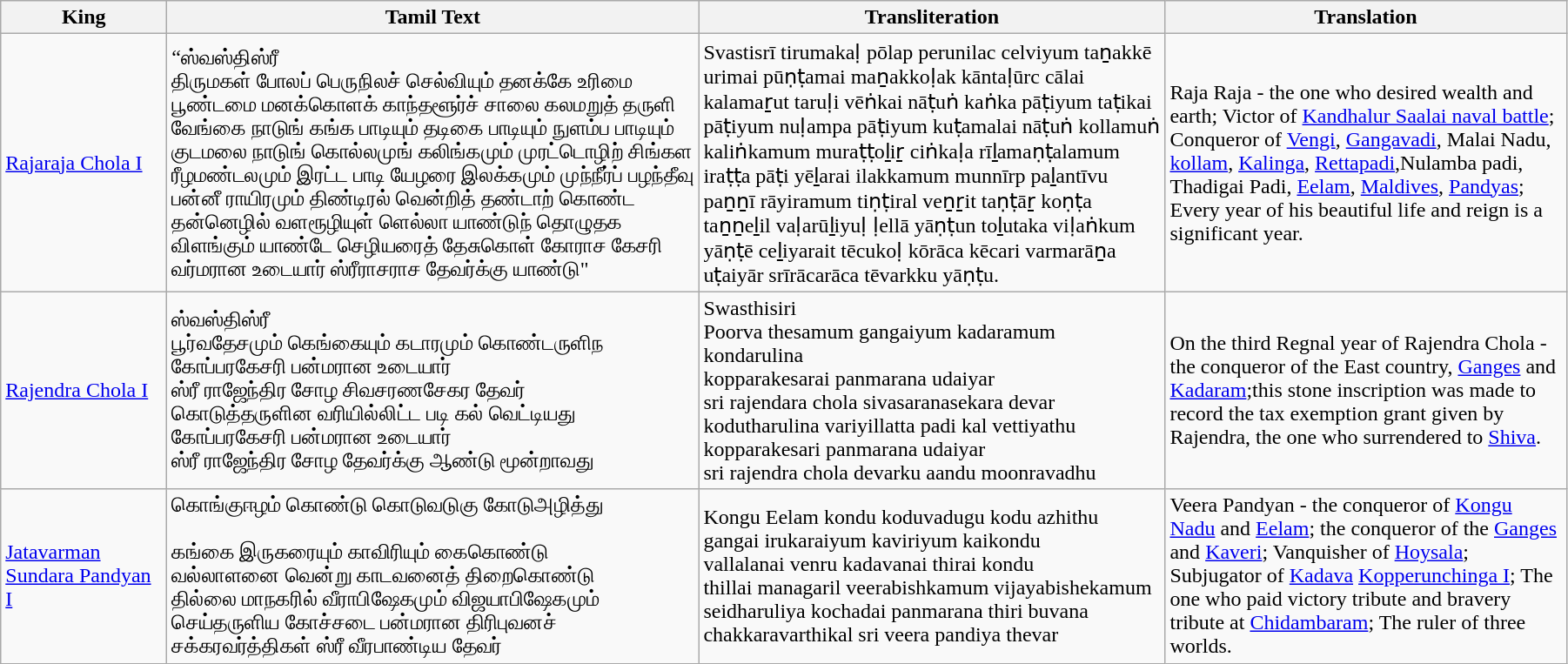<table class="wikitable">
<tr>
<th width="120">King</th>
<th width="400">Tamil Text</th>
<th width="350">Transliteration</th>
<th width="300">Translation</th>
</tr>
<tr>
<td><a href='#'>Rajaraja Chola I</a></td>
<td>“ஸ்வஸ்திஸ்ரீ<br>திருமகள் போலப் பெருநிலச் செல்வியும் 
தனக்கே உரிமை பூண்டமை மனக்கொளக் 
காந்தளூர்ச் சாலை கலமறுத் தருளி 
வேங்கை நாடுங் கங்க பாடியும் 
தடிகை பாடியும் நுளம்ப பாடியும் 
குடமலை நாடுங் கொல்லமுங் கலிங்கமும் 
முரட்டொழிற் சிங்கள ரீழமண்டலமும் 
இரட்ட பாடி யேழரை இலக்கமும் 
முந்நீர்ப் பழந்தீவு பன்னீ ராயிரமும் 
திண்டிரல் வென்றித் தண்டாற் கொண்ட
தன்னெழில் வளரூழியுள் ளெல்லா யாண்டுந்
தொழுதக விளங்கும் யாண்டே செழியரைத்
தேசுகொள் கோராச கேசரி வர்மரான
உடையார் ஸ்ரீராசராச தேவர்க்கு யாண்டு"</td>
<td>Svastisrī tirumakaḷ pōlap perunilac celviyum taṉakkē urimai pūṇṭamai maṉakkoḷak kāntaḷūrc cālai kalamaṟut taruḷi vēṅkai nāṭuṅ kaṅka pāṭiyum taṭikai pāṭiyum nuḷampa pāṭiyum kuṭamalai nāṭuṅ kollamuṅ kaliṅkamum muraṭṭoḻiṟ ciṅkaḷa rīḻamaṇṭalamum iraṭṭa pāṭi yēḻarai ilakkamum munnīrp paḻantīvu paṉṉī rāyiramum tiṇṭiral veṉṟit taṇṭāṟ koṇṭa taṉṉeḻil vaḷarūḻiyuḷ ḷellā yāṇṭun toḻutaka viḷaṅkum yāṇṭē ceḻiyarait tēcukoḷ kōrāca kēcari varmarāṉa uṭaiyār srīrācarāca tēvarkku yāṇṭu.</td>
<td>Raja Raja - the one who desired wealth and earth; Victor of <a href='#'>Kandhalur Saalai naval battle</a>; Conqueror of <a href='#'>Vengi</a>, <a href='#'>Gangavadi</a>, Malai Nadu, <a href='#'>kollam</a>, <a href='#'>Kalinga</a>, <a href='#'>Rettapadi</a>,Nulamba padi, Thadigai Padi, <a href='#'>Eelam</a>, <a href='#'>Maldives</a>, <a href='#'>Pandyas</a>; Every year of his beautiful life and reign is a significant year.</td>
</tr>
<tr>
<td><a href='#'>Rajendra Chola I</a></td>
<td>ஸ்வஸ்திஸ்ரீ<br>பூர்வதேசமும் கெங்கையும் கடாரமும் கொண்டருளிந<br>கோப்பரகேசரி பன்மரான உடையார்<br> ஸ்ரீ ராஜேந்திர சோழ சிவசரணசேகர தேவர்<br>கொடுத்தருளின வரியில்லிட்ட படி கல் வெட்டியது<br>கோப்பரகேசரி பன்மரான உடையார்<br> ஸ்ரீ ராஜேந்திர சோழ தேவர்க்கு ஆண்டு மூன்றாவது</td>
<td>Swasthisiri<br>Poorva thesamum gangaiyum kadaramum kondarulina<br>kopparakesarai panmarana udaiyar<br>sri rajendara chola sivasaranasekara devar<br>kodutharulina variyillatta padi kal vettiyathu<br>kopparakesari panmarana udaiyar<br>sri rajendra chola devarku aandu moonravadhu</td>
<td>On the third Regnal year of Rajendra Chola - the conqueror of the East country, <a href='#'>Ganges</a> and <a href='#'>Kadaram</a>;this stone inscription was made to record the tax exemption grant given by Rajendra, the one who surrendered to <a href='#'>Shiva</a>.</td>
</tr>
<tr>
<td><a href='#'>Jatavarman Sundara Pandyan I</a></td>
<td>கொங்குஈழம் கொண்டு கொடுவடுகு கோடுஅழித்து<br><br>கங்கை இருகரையும் காவிரியும் கைகொண்டு<br>
வல்லாளனை வென்று காடவனைத் திறைகொண்டு<br>
தில்லை மாநகரில் வீராபிஷேகமும் விஜயாபிஷேகமும்<br>
செய்தருளிய கோச்சடை பன்மரான திரிபுவனச்<br>
சக்கரவர்த்திகள் ஸ்ரீ வீரபாண்டிய தேவர்</td>
<td>Kongu Eelam kondu koduvadugu kodu azhithu<br>gangai irukaraiyum kaviriyum kaikondu<br>vallalanai venru kadavanai thirai kondu<br>thillai managaril veerabishkamum vijayabishekamum<br>seidharuliya kochadai panmarana thiri buvana<br>chakkaravarthikal sri veera pandiya thevar</td>
<td>Veera Pandyan - the conqueror of <a href='#'>Kongu Nadu</a> and <a href='#'>Eelam</a>; the conqueror of the <a href='#'>Ganges</a> and <a href='#'>Kaveri</a>; Vanquisher of <a href='#'>Hoysala</a>; Subjugator of <a href='#'>Kadava</a> <a href='#'>Kopperunchinga I</a>; The one who paid victory tribute and bravery tribute at <a href='#'>Chidambaram</a>; The ruler of three worlds.</td>
</tr>
</table>
